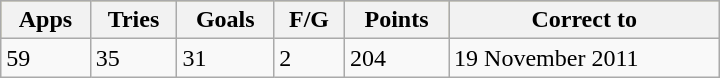<table class="wikitable" style="width:38%;">
<tr style="background:#bdb76b;">
<th>Apps</th>
<th>Tries</th>
<th>Goals</th>
<th>F/G</th>
<th>Points</th>
<th>Correct to</th>
</tr>
<tr>
<td>59</td>
<td>35</td>
<td>31</td>
<td>2</td>
<td>204</td>
<td>19 November 2011</td>
</tr>
</table>
